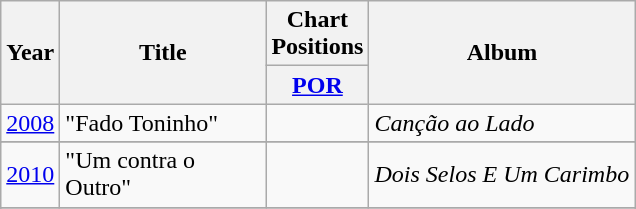<table class="wikitable">
<tr>
<th bgcolor="lightsteelblue" width="25" rowspan="2">Year</th>
<th bgcolor="lightsteelblue" width="130" rowspan="2">Title</th>
<th bgcolor="lightsteelblue" colspan="1">Chart Positions</th>
<th bgcolor="lightsteelblue" width="170" rowspan="2">Album</th>
</tr>
<tr bgcolor="#efefef">
<th bgcolor="#e2e2e2" width="40"><a href='#'>POR</a></th>
</tr>
<tr>
<td><a href='#'>2008</a></td>
<td>"Fado Toninho"</td>
<td></td>
<td><em>Canção ao Lado</em></td>
</tr>
<tr bgcolor="#f0f0ff">
</tr>
<tr>
<td><a href='#'>2010</a></td>
<td>"Um contra o Outro"</td>
<td></td>
<td><em>Dois Selos E Um Carimbo</em></td>
</tr>
<tr bgcolor="#f0f0ff">
</tr>
<tr>
</tr>
</table>
